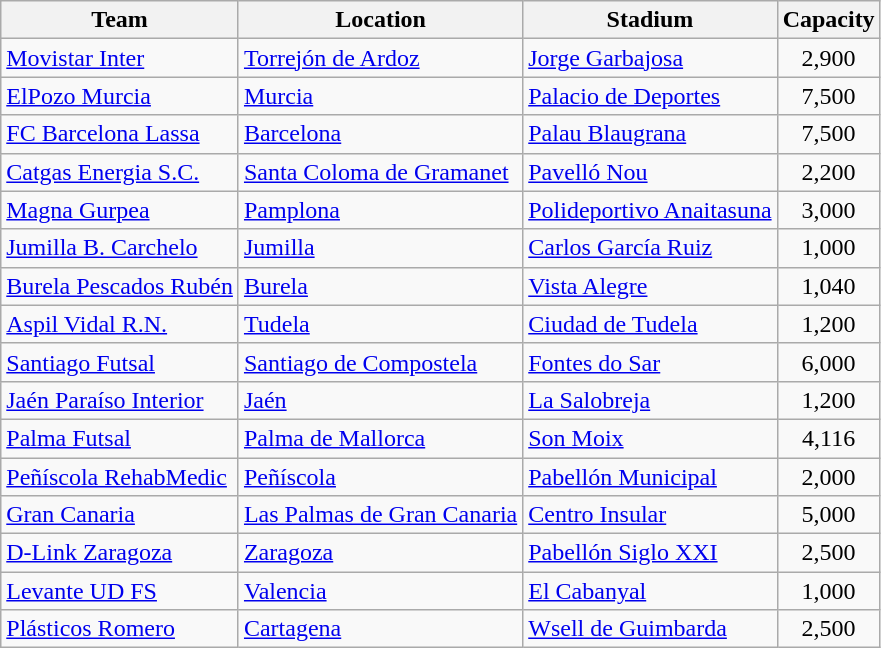<table class="wikitable sortable">
<tr>
<th>Team</th>
<th>Location</th>
<th>Stadium</th>
<th>Capacity</th>
</tr>
<tr>
<td><a href='#'>Movistar Inter</a></td>
<td><a href='#'>Torrejón de Ardoz</a></td>
<td><a href='#'>Jorge Garbajosa</a></td>
<td align="center">2,900</td>
</tr>
<tr>
<td><a href='#'>ElPozo Murcia</a></td>
<td><a href='#'>Murcia</a></td>
<td><a href='#'>Palacio de Deportes</a></td>
<td align="center">7,500</td>
</tr>
<tr>
<td><a href='#'>FC Barcelona Lassa</a></td>
<td><a href='#'>Barcelona</a></td>
<td><a href='#'>Palau Blaugrana</a></td>
<td align="center">7,500</td>
</tr>
<tr>
<td><a href='#'>Catgas Energia S.C.</a></td>
<td><a href='#'>Santa Coloma de Gramanet</a></td>
<td><a href='#'>Pavelló Nou</a></td>
<td align="center">2,200</td>
</tr>
<tr>
<td><a href='#'>Magna Gurpea</a></td>
<td><a href='#'>Pamplona</a></td>
<td><a href='#'>Polideportivo Anaitasuna</a></td>
<td align="center">3,000</td>
</tr>
<tr>
<td><a href='#'>Jumilla B. Carchelo</a></td>
<td><a href='#'>Jumilla</a></td>
<td><a href='#'>Carlos García Ruiz</a></td>
<td align="center">1,000</td>
</tr>
<tr>
<td><a href='#'>Burela Pescados Rubén</a></td>
<td><a href='#'>Burela</a></td>
<td><a href='#'>Vista Alegre</a></td>
<td align="center">1,040</td>
</tr>
<tr>
<td><a href='#'>Aspil Vidal R.N.</a></td>
<td><a href='#'>Tudela</a></td>
<td><a href='#'>Ciudad de Tudela</a></td>
<td align="center">1,200</td>
</tr>
<tr>
<td><a href='#'>Santiago Futsal</a></td>
<td><a href='#'>Santiago de Compostela</a></td>
<td><a href='#'>Fontes do Sar</a></td>
<td align="center">6,000</td>
</tr>
<tr>
<td><a href='#'>Jaén Paraíso Interior</a></td>
<td><a href='#'>Jaén</a></td>
<td><a href='#'>La Salobreja</a></td>
<td align="center">1,200</td>
</tr>
<tr>
<td><a href='#'>Palma Futsal</a></td>
<td><a href='#'>Palma de Mallorca</a></td>
<td><a href='#'>Son Moix</a></td>
<td align="center">4,116</td>
</tr>
<tr>
<td><a href='#'>Peñíscola RehabMedic</a></td>
<td><a href='#'>Peñíscola</a></td>
<td><a href='#'>Pabellón Municipal</a></td>
<td align="center">2,000</td>
</tr>
<tr>
<td><a href='#'>Gran Canaria</a></td>
<td><a href='#'>Las Palmas de Gran Canaria</a></td>
<td><a href='#'>Centro Insular</a></td>
<td align="center">5,000</td>
</tr>
<tr>
<td><a href='#'>D-Link Zaragoza</a></td>
<td><a href='#'>Zaragoza</a></td>
<td><a href='#'>Pabellón Siglo XXI</a></td>
<td align="center">2,500</td>
</tr>
<tr>
<td><a href='#'>Levante UD FS</a></td>
<td><a href='#'>Valencia</a></td>
<td><a href='#'>El Cabanyal</a></td>
<td align="center">1,000</td>
</tr>
<tr>
<td><a href='#'>Plásticos Romero</a></td>
<td><a href='#'>Cartagena</a></td>
<td><a href='#'>Wsell de Guimbarda</a></td>
<td align="center">2,500</td>
</tr>
</table>
